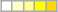<table class="wikitable" style="margin:1em auto; text-align:center;">
<tr>
<td style="background:white;" width="20%"></td>
<td style="background:#FFFFCC;" width="20%"></td>
<td style="background:#FFFF99;" width="20%"></td>
<td style="background:#FFFF00;" width="20%"></td>
<td style="background:gold;" width="20%"></td>
</tr>
</table>
